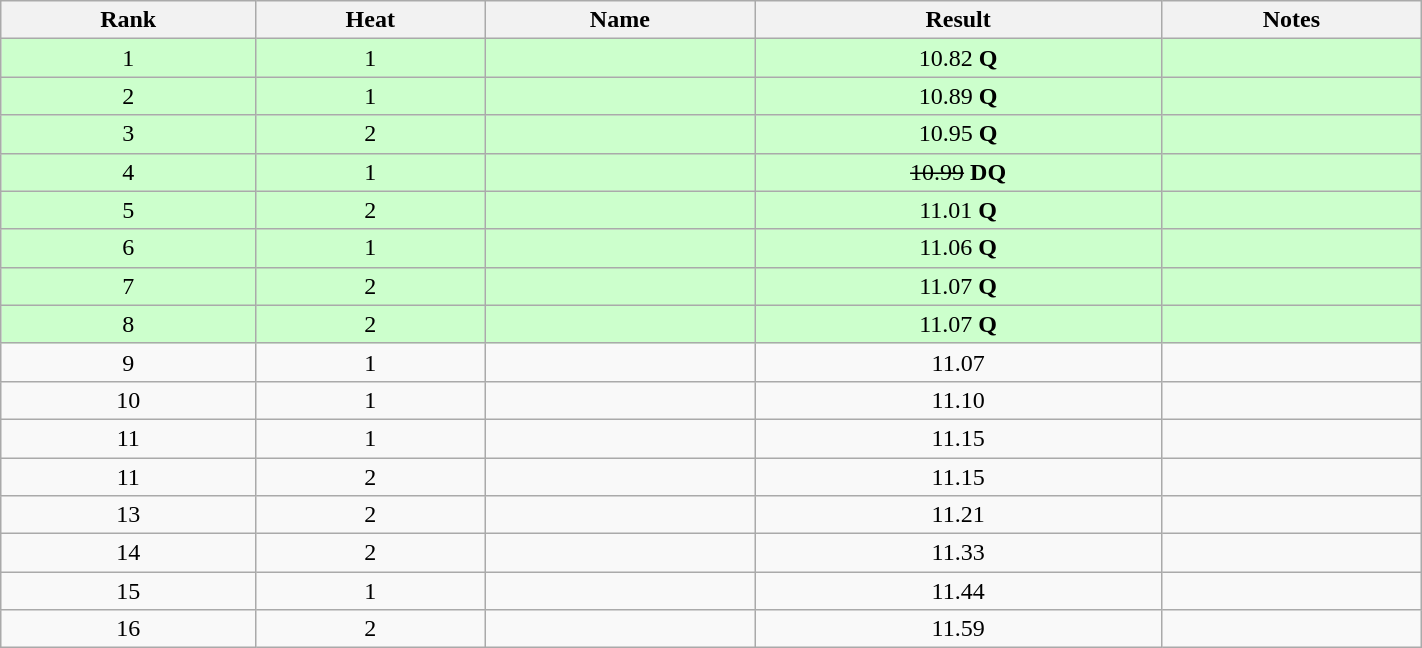<table class="sortable wikitable" width=75%>
<tr>
<th>Rank</th>
<th>Heat</th>
<th>Name</th>
<th>Result</th>
<th>Notes</th>
</tr>
<tr style="background:#ccffcc;" align="center">
<td>1</td>
<td>1</td>
<td align="left"></td>
<td>10.82 <strong>Q</strong></td>
<td></td>
</tr>
<tr style="background:#ccffcc;" align="center">
<td>2</td>
<td>1</td>
<td align="left"></td>
<td>10.89 <strong>Q</strong></td>
<td></td>
</tr>
<tr style="background:#ccffcc;" align="center">
<td>3</td>
<td>2</td>
<td align="left"></td>
<td>10.95 <strong>Q</strong></td>
<td></td>
</tr>
<tr style="background:#ccffcc;" align="center">
<td>4</td>
<td>1</td>
<td align="left"></td>
<td><s>10.99</s> <strong>DQ</strong></td>
<td></td>
</tr>
<tr style="background:#ccffcc;" align="center">
<td>5</td>
<td>2</td>
<td align="left"></td>
<td>11.01 <strong>Q</strong></td>
<td></td>
</tr>
<tr style="background:#ccffcc;" align="center">
<td>6</td>
<td>1</td>
<td align="left"></td>
<td>11.06 <strong>Q</strong></td>
<td></td>
</tr>
<tr style="background:#ccffcc;" align="center">
<td>7</td>
<td>2</td>
<td align="left"></td>
<td>11.07 <strong>Q</strong></td>
<td></td>
</tr>
<tr style="background:#ccffcc;" align="center">
<td>8</td>
<td>2</td>
<td align="left"></td>
<td>11.07 <strong>Q</strong></td>
<td></td>
</tr>
<tr align="center">
<td>9</td>
<td>1</td>
<td align="left"></td>
<td>11.07</td>
<td></td>
</tr>
<tr align="center">
<td>10</td>
<td>1</td>
<td align="left"></td>
<td>11.10</td>
<td></td>
</tr>
<tr align="center">
<td>11</td>
<td>1</td>
<td align="left"></td>
<td>11.15</td>
<td></td>
</tr>
<tr align="center">
<td>11</td>
<td>2</td>
<td align="left"></td>
<td>11.15</td>
<td></td>
</tr>
<tr align="center">
<td>13</td>
<td>2</td>
<td align="left"></td>
<td>11.21</td>
<td></td>
</tr>
<tr align="center">
<td>14</td>
<td>2</td>
<td align="left"></td>
<td>11.33</td>
<td></td>
</tr>
<tr align="center">
<td>15</td>
<td>1</td>
<td align="left"></td>
<td>11.44</td>
<td></td>
</tr>
<tr align="center">
<td>16</td>
<td>2</td>
<td align="left"></td>
<td>11.59</td>
<td></td>
</tr>
</table>
